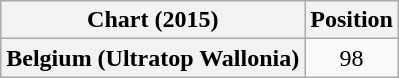<table class="wikitable plainrowheaders" style="text-align:center">
<tr>
<th>Chart (2015)</th>
<th>Position</th>
</tr>
<tr>
<th scope="row">Belgium (Ultratop Wallonia)</th>
<td>98</td>
</tr>
</table>
